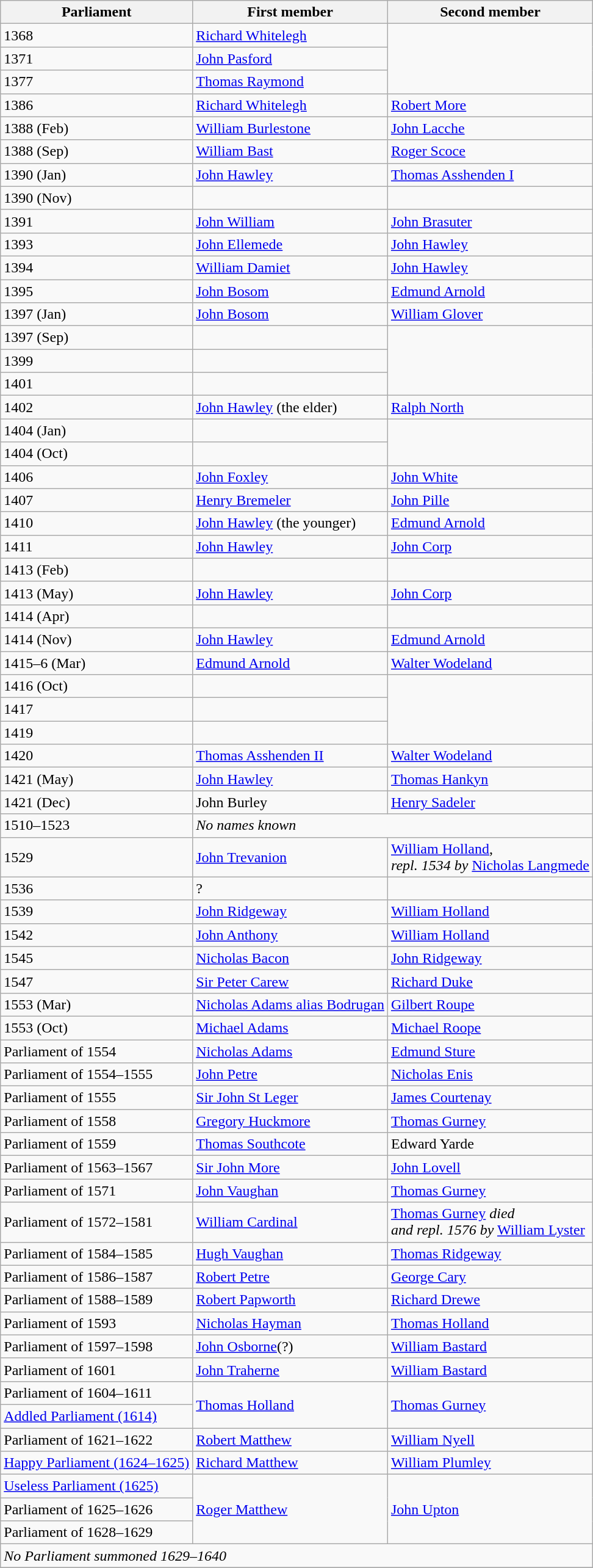<table class="wikitable">
<tr>
<th>Parliament</th>
<th>First member</th>
<th>Second member</th>
</tr>
<tr>
<td>1368</td>
<td><a href='#'>Richard Whitelegh</a></td>
</tr>
<tr>
<td>1371</td>
<td><a href='#'>John Pasford</a></td>
</tr>
<tr>
<td>1377</td>
<td><a href='#'>Thomas Raymond</a></td>
</tr>
<tr>
<td>1386</td>
<td><a href='#'>Richard Whitelegh</a></td>
<td><a href='#'>Robert More</a></td>
</tr>
<tr>
<td>1388 (Feb)</td>
<td><a href='#'>William Burlestone</a></td>
<td><a href='#'>John Lacche</a></td>
</tr>
<tr>
<td>1388 (Sep)</td>
<td><a href='#'>William Bast</a></td>
<td><a href='#'>Roger Scoce</a></td>
</tr>
<tr>
<td>1390 (Jan)</td>
<td><a href='#'>John Hawley</a></td>
<td><a href='#'>Thomas Asshenden I</a></td>
</tr>
<tr>
<td>1390 (Nov)</td>
<td></td>
</tr>
<tr>
<td>1391</td>
<td><a href='#'>John William</a></td>
<td><a href='#'>John Brasuter</a></td>
</tr>
<tr>
<td>1393</td>
<td><a href='#'>John Ellemede</a></td>
<td><a href='#'>John Hawley</a></td>
</tr>
<tr>
<td>1394</td>
<td><a href='#'>William Damiet</a></td>
<td><a href='#'>John Hawley</a></td>
</tr>
<tr>
<td>1395</td>
<td><a href='#'>John Bosom</a></td>
<td><a href='#'>Edmund Arnold</a></td>
</tr>
<tr>
<td>1397 (Jan)</td>
<td><a href='#'>John Bosom</a></td>
<td><a href='#'>William Glover</a></td>
</tr>
<tr>
<td>1397 (Sep)</td>
<td></td>
</tr>
<tr>
<td>1399</td>
<td></td>
</tr>
<tr>
<td>1401</td>
<td></td>
</tr>
<tr>
<td>1402</td>
<td><a href='#'>John Hawley</a> (the elder)</td>
<td><a href='#'>Ralph North</a></td>
</tr>
<tr>
<td>1404 (Jan)</td>
<td></td>
</tr>
<tr>
<td>1404 (Oct)</td>
<td></td>
</tr>
<tr>
<td>1406</td>
<td><a href='#'>John Foxley</a></td>
<td><a href='#'>John White</a></td>
</tr>
<tr>
<td>1407</td>
<td><a href='#'>Henry Bremeler</a></td>
<td><a href='#'>John Pille</a></td>
</tr>
<tr>
<td>1410</td>
<td><a href='#'>John Hawley</a> (the younger)</td>
<td><a href='#'>Edmund Arnold</a></td>
</tr>
<tr>
<td>1411</td>
<td><a href='#'>John Hawley</a></td>
<td><a href='#'>John Corp</a></td>
</tr>
<tr>
<td>1413 (Feb)</td>
<td></td>
</tr>
<tr>
<td>1413 (May)</td>
<td><a href='#'>John Hawley</a></td>
<td><a href='#'>John Corp</a></td>
</tr>
<tr>
<td>1414 (Apr)</td>
<td></td>
</tr>
<tr>
<td>1414 (Nov)</td>
<td><a href='#'>John Hawley</a></td>
<td><a href='#'>Edmund Arnold</a></td>
</tr>
<tr>
<td>1415–6 (Mar)</td>
<td><a href='#'>Edmund Arnold</a></td>
<td><a href='#'>Walter Wodeland</a></td>
</tr>
<tr>
<td>1416 (Oct)</td>
<td></td>
</tr>
<tr>
<td>1417</td>
<td></td>
</tr>
<tr>
<td>1419</td>
<td></td>
</tr>
<tr>
<td>1420</td>
<td><a href='#'>Thomas Asshenden II</a></td>
<td><a href='#'>Walter Wodeland</a></td>
</tr>
<tr>
<td>1421 (May)</td>
<td><a href='#'>John Hawley</a></td>
<td><a href='#'>Thomas Hankyn</a></td>
</tr>
<tr>
<td>1421 (Dec)</td>
<td>John Burley</td>
<td><a href='#'>Henry Sadeler</a></td>
</tr>
<tr>
<td>1510–1523</td>
<td colspan = "2"><em>No names known</em></td>
</tr>
<tr>
<td>1529</td>
<td><a href='#'>John Trevanion</a></td>
<td><a href='#'>William Holland</a>, <br> <em>repl. 1534 by</em> <a href='#'>Nicholas Langmede</a></td>
</tr>
<tr>
<td>1536</td>
<td>?</td>
</tr>
<tr>
<td>1539</td>
<td><a href='#'>John Ridgeway</a></td>
<td><a href='#'>William Holland</a></td>
</tr>
<tr>
<td>1542</td>
<td><a href='#'>John Anthony</a></td>
<td><a href='#'>William Holland</a></td>
</tr>
<tr>
<td>1545</td>
<td><a href='#'>Nicholas Bacon</a></td>
<td><a href='#'>John Ridgeway</a></td>
</tr>
<tr>
<td>1547</td>
<td><a href='#'>Sir Peter Carew</a></td>
<td><a href='#'>Richard Duke</a></td>
</tr>
<tr>
<td>1553 (Mar)</td>
<td><a href='#'>Nicholas Adams alias Bodrugan</a></td>
<td><a href='#'>Gilbert Roupe</a></td>
</tr>
<tr>
<td>1553 (Oct)</td>
<td><a href='#'>Michael Adams</a></td>
<td><a href='#'>Michael Roope</a></td>
</tr>
<tr>
<td>Parliament of 1554</td>
<td><a href='#'>Nicholas Adams</a></td>
<td><a href='#'>Edmund Sture</a></td>
</tr>
<tr>
<td>Parliament of 1554–1555</td>
<td><a href='#'>John Petre</a></td>
<td><a href='#'>Nicholas Enis</a></td>
</tr>
<tr>
<td>Parliament of 1555</td>
<td><a href='#'>Sir John St Leger</a></td>
<td><a href='#'>James Courtenay</a></td>
</tr>
<tr>
<td>Parliament of 1558</td>
<td><a href='#'>Gregory Huckmore</a></td>
<td><a href='#'>Thomas Gurney</a></td>
</tr>
<tr>
<td>Parliament of 1559</td>
<td><a href='#'>Thomas Southcote</a></td>
<td>Edward Yarde</td>
</tr>
<tr>
<td>Parliament of 1563–1567</td>
<td><a href='#'>Sir John More</a></td>
<td><a href='#'>John Lovell</a></td>
</tr>
<tr>
<td>Parliament of 1571</td>
<td><a href='#'>John Vaughan</a></td>
<td><a href='#'>Thomas Gurney</a></td>
</tr>
<tr>
<td>Parliament of 1572–1581</td>
<td><a href='#'>William Cardinal</a></td>
<td><a href='#'>Thomas Gurney</a> <em>died</em><br><em>and repl. 1576 by</em> <a href='#'>William Lyster</a></td>
</tr>
<tr>
<td>Parliament of 1584–1585</td>
<td><a href='#'>Hugh Vaughan</a></td>
<td><a href='#'>Thomas Ridgeway</a></td>
</tr>
<tr>
<td>Parliament of 1586–1587</td>
<td><a href='#'>Robert Petre</a></td>
<td><a href='#'>George Cary</a></td>
</tr>
<tr>
<td>Parliament of 1588–1589</td>
<td><a href='#'>Robert Papworth</a></td>
<td><a href='#'>Richard Drewe</a></td>
</tr>
<tr>
<td>Parliament of 1593</td>
<td><a href='#'>Nicholas Hayman</a></td>
<td><a href='#'>Thomas Holland</a></td>
</tr>
<tr>
<td>Parliament of 1597–1598</td>
<td><a href='#'>John Osborne</a>(?)</td>
<td><a href='#'>William Bastard</a></td>
</tr>
<tr>
<td>Parliament of 1601</td>
<td><a href='#'>John Traherne</a></td>
<td><a href='#'>William Bastard</a></td>
</tr>
<tr>
<td>Parliament of 1604–1611</td>
<td rowspan="2"><a href='#'>Thomas Holland</a></td>
<td rowspan="2"><a href='#'>Thomas Gurney</a></td>
</tr>
<tr>
<td><a href='#'>Addled Parliament (1614)</a></td>
</tr>
<tr>
<td>Parliament of 1621–1622</td>
<td><a href='#'>Robert Matthew</a></td>
<td><a href='#'>William Nyell</a></td>
</tr>
<tr>
<td><a href='#'>Happy Parliament (1624–1625)</a></td>
<td><a href='#'>Richard Matthew</a></td>
<td><a href='#'>William Plumley</a></td>
</tr>
<tr>
<td><a href='#'>Useless Parliament (1625)</a></td>
<td rowspan="3"><a href='#'>Roger Matthew</a></td>
<td rowspan="3"><a href='#'>John Upton</a></td>
</tr>
<tr>
<td>Parliament of 1625–1626</td>
</tr>
<tr>
<td>Parliament of 1628–1629</td>
</tr>
<tr>
<td colspan="4"><em>No Parliament summoned 1629–1640</em></td>
</tr>
<tr>
</tr>
</table>
